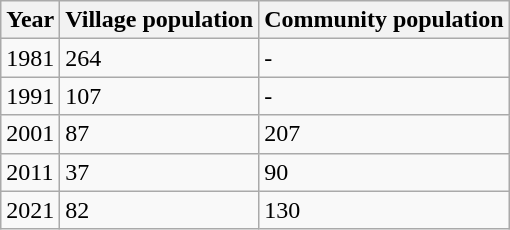<table class=wikitable>
<tr>
<th>Year</th>
<th>Village population</th>
<th>Community population</th>
</tr>
<tr>
<td>1981</td>
<td>264</td>
<td>-</td>
</tr>
<tr>
<td>1991</td>
<td>107</td>
<td>-</td>
</tr>
<tr>
<td>2001</td>
<td>87</td>
<td>207</td>
</tr>
<tr>
<td>2011</td>
<td>37</td>
<td>90</td>
</tr>
<tr>
<td>2021</td>
<td>82</td>
<td>130</td>
</tr>
</table>
